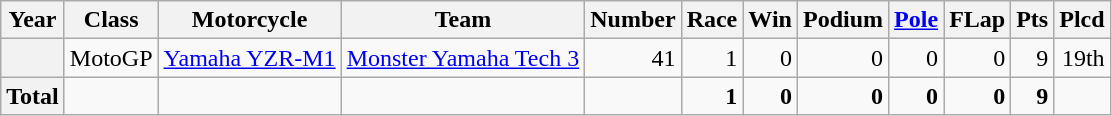<table class="wikitable">
<tr>
<th>Year</th>
<th>Class</th>
<th>Motorcycle</th>
<th>Team</th>
<th>Number</th>
<th>Race</th>
<th>Win</th>
<th>Podium</th>
<th><a href='#'>Pole</a></th>
<th>FLap</th>
<th>Pts</th>
<th>Plcd</th>
</tr>
<tr align="right">
<th></th>
<td>MotoGP</td>
<td><a href='#'>Yamaha YZR-M1</a></td>
<td><a href='#'>Monster Yamaha Tech 3</a></td>
<td>41</td>
<td>1</td>
<td>0</td>
<td>0</td>
<td>0</td>
<td>0</td>
<td>9</td>
<td>19th</td>
</tr>
<tr align="right">
<th>Total</th>
<td></td>
<td></td>
<td></td>
<td></td>
<td><strong>1</strong></td>
<td><strong>0</strong></td>
<td><strong>0</strong></td>
<td><strong>0</strong></td>
<td><strong>0</strong></td>
<td><strong>9</strong></td>
<td></td>
</tr>
</table>
